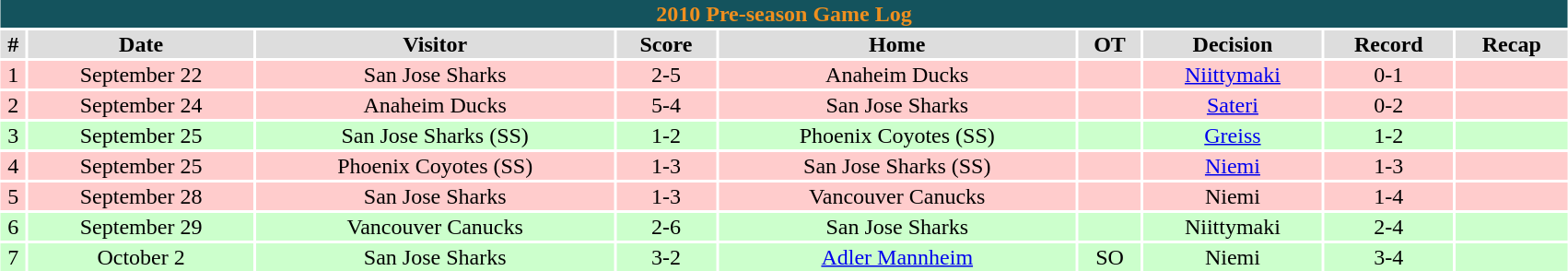<table class="toccolours collapsible collapsed" width=90% style="clear:both; margin:1.5em auto; text-align:center">
<tr>
<th colspan=11 style="background:#14535D; color:#EF8F1F;">2010 Pre-season Game Log</th>
</tr>
<tr align="center" bgcolor="#dddddd">
<td><strong>#</strong></td>
<td><strong>Date</strong></td>
<td><strong>Visitor</strong></td>
<td><strong>Score</strong></td>
<td><strong>Home</strong></td>
<td><strong>OT</strong></td>
<td><strong>Decision</strong></td>
<td><strong>Record</strong></td>
<td><strong>Recap</strong></td>
</tr>
<tr align="center" bgcolor="ffcccc">
<td>1</td>
<td>September 22</td>
<td>San Jose Sharks</td>
<td>2-5</td>
<td>Anaheim Ducks</td>
<td></td>
<td><a href='#'>Niittymaki</a></td>
<td>0-1</td>
<td></td>
</tr>
<tr align="center" bgcolor="ffcccc">
<td>2</td>
<td>September 24</td>
<td>Anaheim Ducks</td>
<td>5-4</td>
<td>San Jose Sharks</td>
<td></td>
<td><a href='#'>Sateri</a></td>
<td>0-2</td>
<td></td>
</tr>
<tr align="center" bgcolor="ccffcc">
<td>3</td>
<td>September 25</td>
<td>San Jose Sharks (SS)</td>
<td>1-2</td>
<td>Phoenix Coyotes (SS)</td>
<td></td>
<td><a href='#'>Greiss</a></td>
<td>1-2</td>
<td></td>
</tr>
<tr align="center" bgcolor="ffcccc">
<td>4</td>
<td>September 25</td>
<td>Phoenix Coyotes (SS)</td>
<td>1-3</td>
<td>San Jose Sharks (SS)</td>
<td></td>
<td><a href='#'>Niemi</a></td>
<td>1-3</td>
<td></td>
</tr>
<tr align="center" bgcolor="ffcccc">
<td>5</td>
<td>September 28</td>
<td>San Jose Sharks</td>
<td>1-3</td>
<td>Vancouver Canucks</td>
<td></td>
<td>Niemi</td>
<td>1-4</td>
<td></td>
</tr>
<tr align="center" bgcolor="ccffcc">
<td>6</td>
<td>September 29</td>
<td>Vancouver Canucks</td>
<td>2-6</td>
<td>San Jose Sharks</td>
<td></td>
<td>Niittymaki</td>
<td>2-4</td>
<td></td>
</tr>
<tr align="center" bgcolor="ccffcc">
<td>7</td>
<td>October 2</td>
<td>San Jose Sharks</td>
<td>3-2</td>
<td><a href='#'>Adler Mannheim</a></td>
<td>SO</td>
<td>Niemi</td>
<td>3-4</td>
<td></td>
</tr>
</table>
